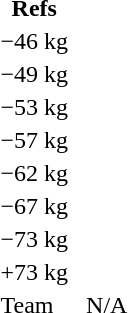<table>
<tr>
<th>Refs</th>
</tr>
<tr>
<td>−46 kg</td>
<td></td>
<td></td>
<td></td>
<td align=center></td>
</tr>
<tr>
<td rowspan=2>−49 kg</td>
<td rowspan=2></td>
<td rowspan=2></td>
<td></td>
<td rowspan=2 align=center></td>
</tr>
<tr>
<td></td>
</tr>
<tr>
<td rowspan=2>−53 kg</td>
<td rowspan=2></td>
<td rowspan=2></td>
<td></td>
<td rowspan=2 align=center></td>
</tr>
<tr>
<td></td>
</tr>
<tr>
<td rowspan=2>−57 kg</td>
<td rowspan=2></td>
<td rowspan=2></td>
<td></td>
<td rowspan=2 align=center></td>
</tr>
<tr>
<td></td>
</tr>
<tr>
<td rowspan=2>−62 kg</td>
<td rowspan=2></td>
<td rowspan=2></td>
<td></td>
<td rowspan=2 align=center></td>
</tr>
<tr>
<td></td>
</tr>
<tr>
<td>−67 kg</td>
<td></td>
<td></td>
<td></td>
<td align=center></td>
</tr>
<tr>
<td rowspan=2>−73 kg</td>
<td rowspan=2></td>
<td rowspan=2></td>
<td></td>
<td rowspan=2 align=center></td>
</tr>
<tr>
<td> </td>
</tr>
<tr>
<td rowspan=2>+73 kg</td>
<td rowspan=2></td>
<td rowspan=2></td>
<td></td>
<td rowspan=2 align=center></td>
</tr>
<tr>
<td></td>
</tr>
<tr>
<td>Team</td>
<td></td>
<td></td>
<td>N/A</td>
<td align=center></td>
</tr>
</table>
